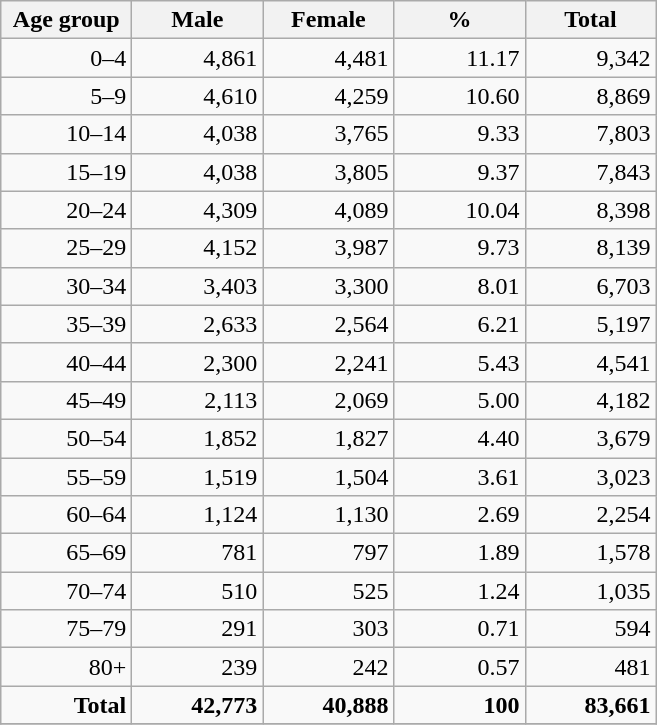<table class="wikitable">
<tr>
<th width="80pt">Age group</th>
<th width="80pt">Male</th>
<th width="80pt">Female</th>
<th width="80pt">%</th>
<th width="80pt">Total</th>
</tr>
<tr>
<td align="right">0–4</td>
<td align="right">4,861</td>
<td align="right">4,481</td>
<td align="right">11.17</td>
<td align="right">9,342</td>
</tr>
<tr>
<td align="right">5–9</td>
<td align="right">4,610</td>
<td align="right">4,259</td>
<td align="right">10.60</td>
<td align="right">8,869</td>
</tr>
<tr>
<td align="right">10–14</td>
<td align="right">4,038</td>
<td align="right">3,765</td>
<td align="right">9.33</td>
<td align="right">7,803</td>
</tr>
<tr>
<td align="right">15–19</td>
<td align="right">4,038</td>
<td align="right">3,805</td>
<td align="right">9.37</td>
<td align="right">7,843</td>
</tr>
<tr>
<td align="right">20–24</td>
<td align="right">4,309</td>
<td align="right">4,089</td>
<td align="right">10.04</td>
<td align="right">8,398</td>
</tr>
<tr>
<td align="right">25–29</td>
<td align="right">4,152</td>
<td align="right">3,987</td>
<td align="right">9.73</td>
<td align="right">8,139</td>
</tr>
<tr>
<td align="right">30–34</td>
<td align="right">3,403</td>
<td align="right">3,300</td>
<td align="right">8.01</td>
<td align="right">6,703</td>
</tr>
<tr>
<td align="right">35–39</td>
<td align="right">2,633</td>
<td align="right">2,564</td>
<td align="right">6.21</td>
<td align="right">5,197</td>
</tr>
<tr>
<td align="right">40–44</td>
<td align="right">2,300</td>
<td align="right">2,241</td>
<td align="right">5.43</td>
<td align="right">4,541</td>
</tr>
<tr>
<td align="right">45–49</td>
<td align="right">2,113</td>
<td align="right">2,069</td>
<td align="right">5.00</td>
<td align="right">4,182</td>
</tr>
<tr>
<td align="right">50–54</td>
<td align="right">1,852</td>
<td align="right">1,827</td>
<td align="right">4.40</td>
<td align="right">3,679</td>
</tr>
<tr>
<td align="right">55–59</td>
<td align="right">1,519</td>
<td align="right">1,504</td>
<td align="right">3.61</td>
<td align="right">3,023</td>
</tr>
<tr>
<td align="right">60–64</td>
<td align="right">1,124</td>
<td align="right">1,130</td>
<td align="right">2.69</td>
<td align="right">2,254</td>
</tr>
<tr>
<td align="right">65–69</td>
<td align="right">781</td>
<td align="right">797</td>
<td align="right">1.89</td>
<td align="right">1,578</td>
</tr>
<tr>
<td align="right">70–74</td>
<td align="right">510</td>
<td align="right">525</td>
<td align="right">1.24</td>
<td align="right">1,035</td>
</tr>
<tr>
<td align="right">75–79</td>
<td align="right">291</td>
<td align="right">303</td>
<td align="right">0.71</td>
<td align="right">594</td>
</tr>
<tr>
<td align="right">80+</td>
<td align="right">239</td>
<td align="right">242</td>
<td align="right">0.57</td>
<td align="right">481</td>
</tr>
<tr>
<td align="right"><strong>Total</strong></td>
<td align="right"><strong>42,773</strong></td>
<td align="right"><strong>40,888</strong></td>
<td align="right"><strong>100</strong></td>
<td align="right"><strong>83,661</strong></td>
</tr>
<tr>
</tr>
</table>
